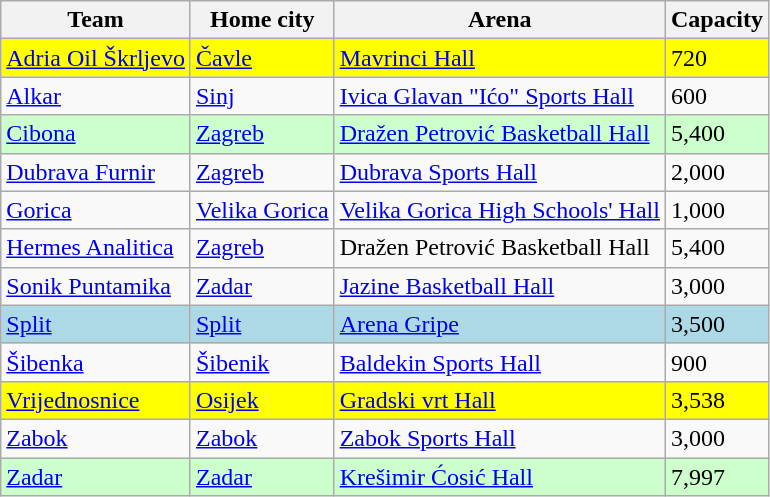<table class="wikitable">
<tr>
<th>Team</th>
<th>Home city</th>
<th>Arena</th>
<th>Capacity</th>
</tr>
<tr bgcolor=yellow>
<td><a href='#'>Adria Oil Škrljevo</a></td>
<td><a href='#'>Čavle</a></td>
<td><a href='#'>Mavrinci Hall</a></td>
<td>720</td>
</tr>
<tr>
<td><a href='#'>Alkar</a></td>
<td><a href='#'>Sinj</a></td>
<td><a href='#'>Ivica Glavan "Ićo" Sports Hall</a></td>
<td>600</td>
</tr>
<tr bgcolor=ccffcc>
<td><a href='#'>Cibona</a></td>
<td><a href='#'>Zagreb</a></td>
<td><a href='#'>Dražen Petrović Basketball Hall</a></td>
<td>5,400</td>
</tr>
<tr>
<td><a href='#'>Dubrava Furnir</a></td>
<td><a href='#'>Zagreb</a></td>
<td><a href='#'>Dubrava Sports Hall</a></td>
<td>2,000</td>
</tr>
<tr>
<td><a href='#'>Gorica</a></td>
<td><a href='#'>Velika Gorica</a></td>
<td><a href='#'>Velika Gorica High Schools' Hall</a></td>
<td>1,000</td>
</tr>
<tr>
<td><a href='#'>Hermes Analitica</a></td>
<td><a href='#'>Zagreb</a></td>
<td>Dražen Petrović Basketball Hall</td>
<td>5,400</td>
</tr>
<tr>
<td><a href='#'>Sonik Puntamika</a></td>
<td><a href='#'>Zadar</a></td>
<td><a href='#'>Jazine Basketball Hall</a></td>
<td>3,000</td>
</tr>
<tr bgcolor=lightblue>
<td><a href='#'>Split</a></td>
<td><a href='#'>Split</a></td>
<td><a href='#'>Arena Gripe</a></td>
<td>3,500</td>
</tr>
<tr>
<td><a href='#'>Šibenka</a></td>
<td><a href='#'>Šibenik</a></td>
<td><a href='#'>Baldekin Sports Hall</a></td>
<td>900</td>
</tr>
<tr bgcolor=yellow>
<td><a href='#'>Vrijednosnice</a></td>
<td><a href='#'>Osijek</a></td>
<td><a href='#'>Gradski vrt Hall</a></td>
<td>3,538</td>
</tr>
<tr>
<td><a href='#'>Zabok</a></td>
<td><a href='#'>Zabok</a></td>
<td><a href='#'>Zabok Sports Hall</a></td>
<td>3,000</td>
</tr>
<tr bgcolor=ccffcc>
<td><a href='#'>Zadar</a></td>
<td><a href='#'>Zadar</a></td>
<td><a href='#'>Krešimir Ćosić Hall</a></td>
<td>7,997</td>
</tr>
</table>
